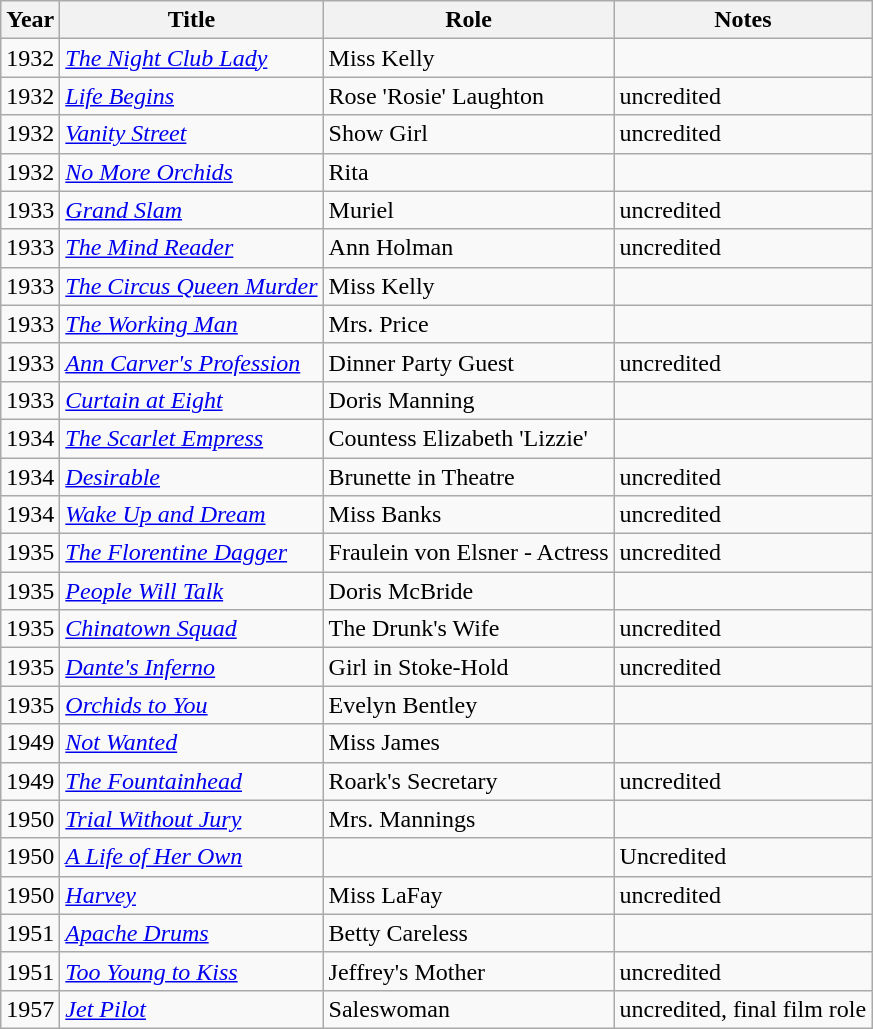<table class="wikitable">
<tr>
<th>Year</th>
<th>Title</th>
<th>Role</th>
<th>Notes</th>
</tr>
<tr>
<td>1932</td>
<td><em><a href='#'>The Night Club Lady</a></em></td>
<td>Miss Kelly</td>
<td></td>
</tr>
<tr>
<td>1932</td>
<td><em><a href='#'>Life Begins</a></em></td>
<td>Rose 'Rosie' Laughton</td>
<td>uncredited</td>
</tr>
<tr>
<td>1932</td>
<td><em><a href='#'>Vanity Street</a></em></td>
<td>Show Girl</td>
<td>uncredited</td>
</tr>
<tr>
<td>1932</td>
<td><em><a href='#'>No More Orchids</a></em></td>
<td>Rita</td>
<td></td>
</tr>
<tr>
<td>1933</td>
<td><em><a href='#'>Grand Slam</a></em></td>
<td>Muriel</td>
<td>uncredited</td>
</tr>
<tr>
<td>1933</td>
<td><em><a href='#'>The Mind Reader</a></em></td>
<td>Ann Holman</td>
<td>uncredited</td>
</tr>
<tr>
<td>1933</td>
<td><em><a href='#'>The Circus Queen Murder</a></em></td>
<td>Miss Kelly</td>
<td></td>
</tr>
<tr>
<td>1933</td>
<td><em><a href='#'>The Working Man</a></em></td>
<td>Mrs. Price</td>
<td></td>
</tr>
<tr>
<td>1933</td>
<td><em><a href='#'>Ann Carver's Profession</a></em></td>
<td>Dinner Party Guest</td>
<td>uncredited</td>
</tr>
<tr>
<td>1933</td>
<td><em><a href='#'>Curtain at Eight</a></em></td>
<td>Doris Manning</td>
<td></td>
</tr>
<tr>
<td>1934</td>
<td><em><a href='#'>The Scarlet Empress</a></em></td>
<td>Countess Elizabeth 'Lizzie'</td>
<td></td>
</tr>
<tr>
<td>1934</td>
<td><em><a href='#'>Desirable</a></em></td>
<td>Brunette in Theatre</td>
<td>uncredited</td>
</tr>
<tr>
<td>1934</td>
<td><em><a href='#'>Wake Up and Dream</a></em></td>
<td>Miss Banks</td>
<td>uncredited</td>
</tr>
<tr>
<td>1935</td>
<td><em><a href='#'>The Florentine Dagger</a></em></td>
<td>Fraulein von Elsner - Actress</td>
<td>uncredited</td>
</tr>
<tr>
<td>1935</td>
<td><em><a href='#'>People Will Talk</a></em></td>
<td>Doris McBride</td>
<td></td>
</tr>
<tr>
<td>1935</td>
<td><em><a href='#'>Chinatown Squad</a></em></td>
<td>The Drunk's Wife</td>
<td>uncredited</td>
</tr>
<tr>
<td>1935</td>
<td><em><a href='#'>Dante's Inferno</a></em></td>
<td>Girl in Stoke-Hold</td>
<td>uncredited</td>
</tr>
<tr>
<td>1935</td>
<td><em><a href='#'>Orchids to You</a></em></td>
<td>Evelyn Bentley</td>
<td></td>
</tr>
<tr>
<td>1949</td>
<td><em><a href='#'>Not Wanted</a></em></td>
<td>Miss James</td>
<td></td>
</tr>
<tr>
<td>1949</td>
<td><em><a href='#'>The Fountainhead</a></em></td>
<td>Roark's Secretary</td>
<td>uncredited</td>
</tr>
<tr>
<td>1950</td>
<td><em><a href='#'>Trial Without Jury</a></em></td>
<td>Mrs. Mannings</td>
<td></td>
</tr>
<tr>
<td>1950</td>
<td><em><a href='#'>A Life of Her Own</a></em></td>
<td></td>
<td>Uncredited</td>
</tr>
<tr>
<td>1950</td>
<td><em><a href='#'>Harvey</a></em></td>
<td>Miss LaFay</td>
<td>uncredited</td>
</tr>
<tr>
<td>1951</td>
<td><em><a href='#'>Apache Drums</a></em></td>
<td>Betty Careless</td>
<td></td>
</tr>
<tr>
<td>1951</td>
<td><em><a href='#'>Too Young to Kiss</a></em></td>
<td>Jeffrey's Mother</td>
<td>uncredited</td>
</tr>
<tr>
<td>1957</td>
<td><em><a href='#'>Jet Pilot</a></em></td>
<td>Saleswoman</td>
<td>uncredited, final film role</td>
</tr>
</table>
